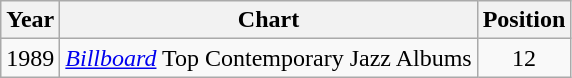<table class=wikitable>
<tr>
<th>Year</th>
<th>Chart</th>
<th>Position</th>
</tr>
<tr>
<td>1989</td>
<td><em><a href='#'>Billboard</a></em> Top Contemporary Jazz Albums</td>
<td align=center>12</td>
</tr>
</table>
